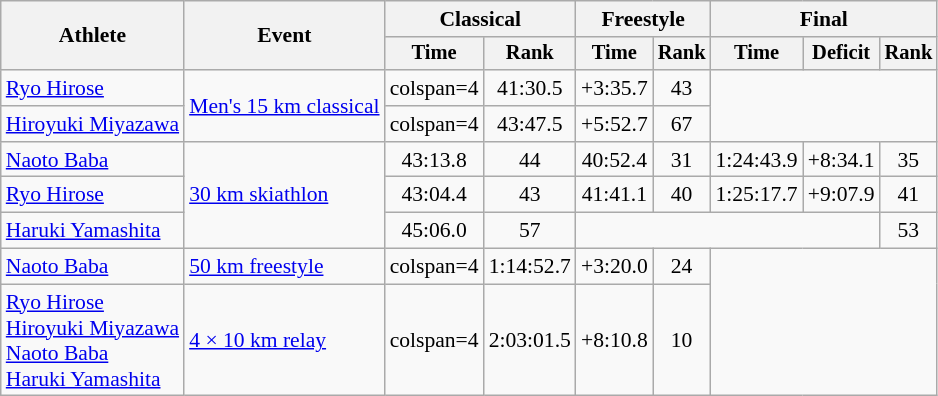<table class="wikitable" style="font-size:90%">
<tr>
<th rowspan=2>Athlete</th>
<th rowspan=2>Event</th>
<th colspan=2>Classical</th>
<th colspan=2>Freestyle</th>
<th colspan=3>Final</th>
</tr>
<tr style="font-size: 95%">
<th>Time</th>
<th>Rank</th>
<th>Time</th>
<th>Rank</th>
<th>Time</th>
<th>Deficit</th>
<th>Rank</th>
</tr>
<tr align=center>
<td align=left><a href='#'>Ryo Hirose</a></td>
<td align=left rowspan=2><a href='#'>Men's 15 km classical</a></td>
<td>colspan=4 </td>
<td>41:30.5</td>
<td>+3:35.7</td>
<td>43</td>
</tr>
<tr align=center>
<td align=left><a href='#'>Hiroyuki Miyazawa</a></td>
<td>colspan=4 </td>
<td>43:47.5</td>
<td>+5:52.7</td>
<td>67</td>
</tr>
<tr align=center>
<td align=left><a href='#'>Naoto Baba</a></td>
<td align=left rowspan=3><a href='#'>30 km skiathlon</a></td>
<td>43:13.8</td>
<td>44</td>
<td>40:52.4</td>
<td>31</td>
<td>1:24:43.9</td>
<td>+8:34.1</td>
<td>35</td>
</tr>
<tr align=center>
<td align=left><a href='#'>Ryo Hirose</a></td>
<td>43:04.4</td>
<td>43</td>
<td>41:41.1</td>
<td>40</td>
<td>1:25:17.7</td>
<td>+9:07.9</td>
<td>41</td>
</tr>
<tr align=center>
<td align=left><a href='#'>Haruki Yamashita</a></td>
<td>45:06.0</td>
<td>57</td>
<td colspan=4></td>
<td>53</td>
</tr>
<tr align=center>
<td align=left><a href='#'>Naoto Baba</a></td>
<td align=left><a href='#'>50 km freestyle</a></td>
<td>colspan=4  </td>
<td>1:14:52.7</td>
<td>+3:20.0</td>
<td>24</td>
</tr>
<tr align=center>
<td align=left><a href='#'>Ryo Hirose</a><br><a href='#'>Hiroyuki Miyazawa</a><br><a href='#'>Naoto Baba</a><br><a href='#'>Haruki Yamashita</a></td>
<td align=left><a href='#'>4 × 10 km relay</a></td>
<td>colspan=4 </td>
<td>2:03:01.5</td>
<td>+8:10.8</td>
<td>10</td>
</tr>
</table>
